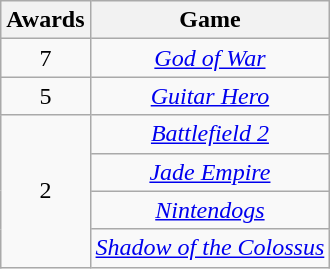<table class="wikitable floatleft" rowspan="2" style="text-align:center;" background: #f6e39c;>
<tr>
<th scope="col">Awards</th>
<th scope="col">Game</th>
</tr>
<tr>
<td>7</td>
<td><em><a href='#'>God of War</a></em></td>
</tr>
<tr>
<td>5</td>
<td><em><a href='#'>Guitar Hero</a></em></td>
</tr>
<tr>
<td rowspan=4>2</td>
<td><em><a href='#'>Battlefield 2</a></em></td>
</tr>
<tr>
<td><em><a href='#'>Jade Empire</a></em></td>
</tr>
<tr>
<td><em><a href='#'>Nintendogs</a></em></td>
</tr>
<tr>
<td><em><a href='#'>Shadow of the Colossus</a></em></td>
</tr>
</table>
